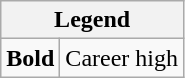<table class="wikitable mw-collapsible mw-collapsed">
<tr>
<th colspan="2">Legend</th>
</tr>
<tr>
<td><strong>Bold</strong></td>
<td>Career high</td>
</tr>
</table>
